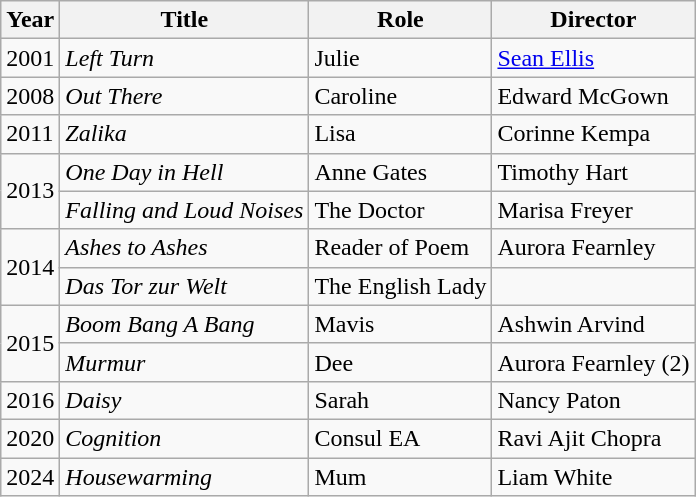<table class="wikitable sortable" style="font-size:100%">
<tr>
<th>Year</th>
<th>Title</th>
<th>Role</th>
<th>Director</th>
</tr>
<tr>
<td>2001</td>
<td><em>Left Turn</em></td>
<td>Julie</td>
<td><a href='#'>Sean Ellis</a></td>
</tr>
<tr>
<td>2008</td>
<td><em>Out There</em></td>
<td>Caroline</td>
<td>Edward McGown</td>
</tr>
<tr>
<td>2011</td>
<td><em>Zalika</em></td>
<td>Lisa</td>
<td>Corinne Kempa</td>
</tr>
<tr>
<td rowspan="2">2013</td>
<td><em>One Day in Hell</em></td>
<td>Anne Gates</td>
<td>Timothy Hart</td>
</tr>
<tr>
<td><em>Falling and Loud Noises</em></td>
<td>The Doctor</td>
<td>Marisa Freyer</td>
</tr>
<tr>
<td rowspan="2">2014</td>
<td><em>Ashes to Ashes</em></td>
<td>Reader of Poem</td>
<td>Aurora Fearnley</td>
</tr>
<tr>
<td><em>Das Tor zur Welt</em></td>
<td>The English Lady</td>
<td></td>
</tr>
<tr>
<td rowspan="2">2015</td>
<td><em>Boom Bang A Bang</em></td>
<td>Mavis</td>
<td>Ashwin Arvind</td>
</tr>
<tr>
<td><em>Murmur</em></td>
<td>Dee</td>
<td>Aurora Fearnley (2)</td>
</tr>
<tr>
<td>2016</td>
<td><em>Daisy</em></td>
<td>Sarah</td>
<td>Nancy Paton</td>
</tr>
<tr>
<td>2020</td>
<td><em>Cognition</em></td>
<td>Consul EA</td>
<td>Ravi Ajit Chopra</td>
</tr>
<tr>
<td>2024</td>
<td><em>Housewarming</em></td>
<td>Mum</td>
<td>Liam White</td>
</tr>
</table>
